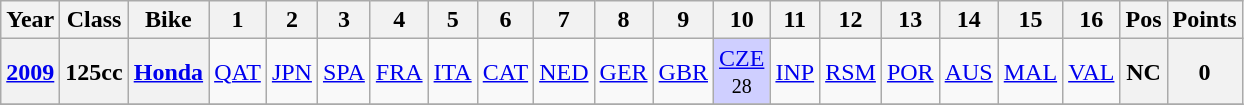<table class="wikitable" style="text-align:center">
<tr>
<th>Year</th>
<th>Class</th>
<th>Bike</th>
<th>1</th>
<th>2</th>
<th>3</th>
<th>4</th>
<th>5</th>
<th>6</th>
<th>7</th>
<th>8</th>
<th>9</th>
<th>10</th>
<th>11</th>
<th>12</th>
<th>13</th>
<th>14</th>
<th>15</th>
<th>16</th>
<th>Pos</th>
<th>Points</th>
</tr>
<tr>
<th align="left"><a href='#'>2009</a></th>
<th align="left">125cc</th>
<th align="left"><a href='#'>Honda</a></th>
<td><a href='#'>QAT</a></td>
<td><a href='#'>JPN</a></td>
<td><a href='#'>SPA</a></td>
<td><a href='#'>FRA</a></td>
<td><a href='#'>ITA</a></td>
<td><a href='#'>CAT</a></td>
<td><a href='#'>NED</a></td>
<td><a href='#'>GER</a></td>
<td><a href='#'>GBR</a></td>
<td style="background:#CFCFFF;"><a href='#'>CZE</a><br><small>28</small></td>
<td><a href='#'>INP</a></td>
<td><a href='#'>RSM</a></td>
<td><a href='#'>POR</a></td>
<td><a href='#'>AUS</a></td>
<td><a href='#'>MAL</a></td>
<td><a href='#'>VAL</a></td>
<th>NC</th>
<th>0</th>
</tr>
<tr>
</tr>
</table>
